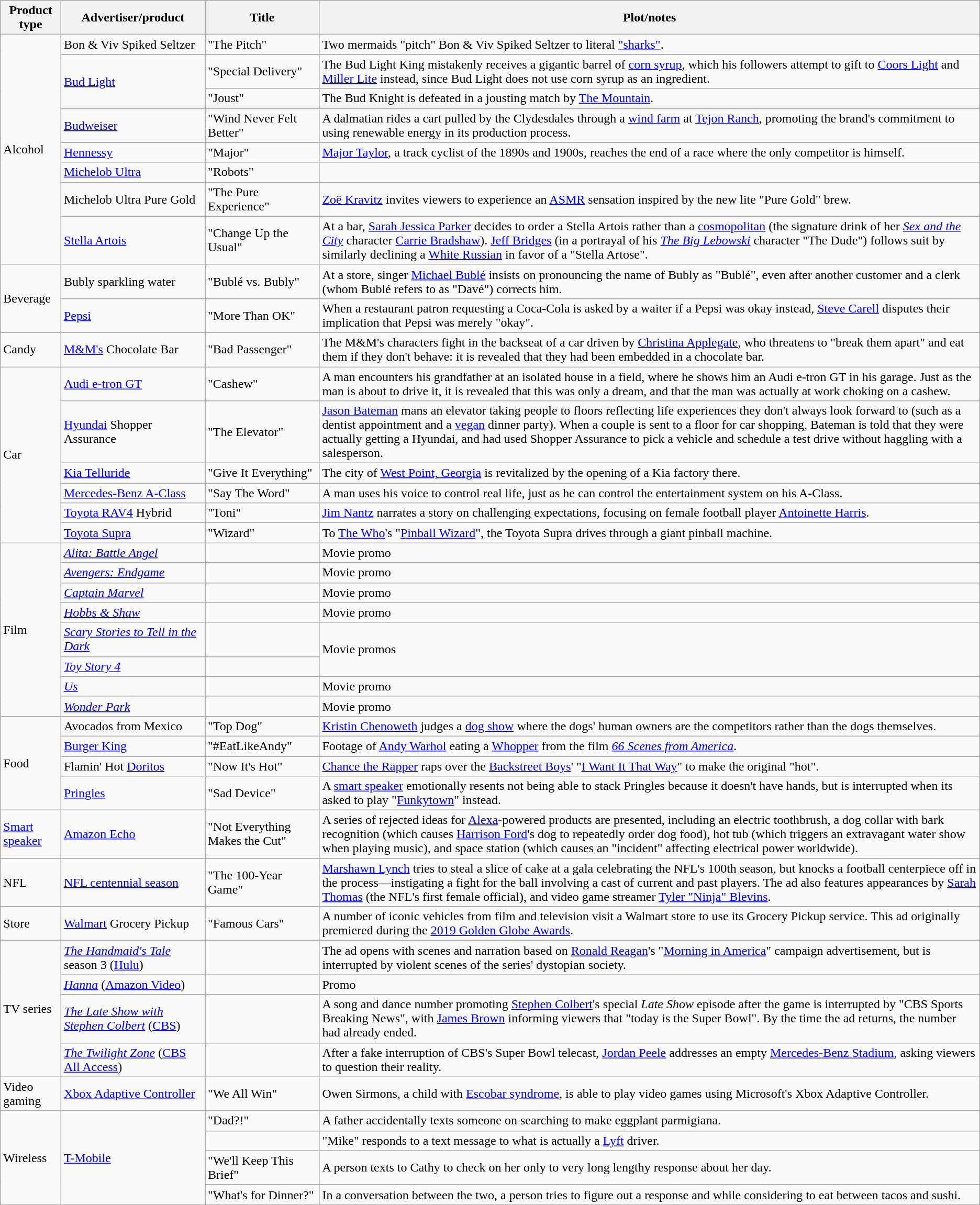<table class="wikitable">
<tr>
<th>Product type</th>
<th>Advertiser/product</th>
<th>Title</th>
<th>Plot/notes</th>
</tr>
<tr>
<td rowspan="8">Alcohol</td>
<td>Bon & Viv Spiked Seltzer</td>
<td>"The Pitch"</td>
<td>Two mermaids "pitch" Bon & Viv Spiked Seltzer to literal <a href='#'>"sharks"</a>.</td>
</tr>
<tr>
<td rowspan="2"><a href='#'>Bud Light</a></td>
<td>"Special Delivery"</td>
<td>The Bud Light King mistakenly receives a gigantic barrel of <a href='#'>corn syrup</a>, which his followers attempt to gift to <a href='#'>Coors Light</a> and <a href='#'>Miller Lite</a> instead, since Bud Light does not use corn syrup as an ingredient.</td>
</tr>
<tr>
<td>"Joust"</td>
<td>The Bud Knight is defeated in a jousting match by <a href='#'>The Mountain</a>.</td>
</tr>
<tr>
<td><a href='#'>Budweiser</a></td>
<td>"Wind Never Felt Better"</td>
<td>A dalmatian rides a cart pulled by the Clydesdales through a <a href='#'>wind farm</a> at <a href='#'>Tejon Ranch</a>, promoting the brand's commitment to using renewable energy in its production process.</td>
</tr>
<tr>
<td><a href='#'>Hennessy</a></td>
<td>"Major"</td>
<td><a href='#'>Major Taylor</a>, a track cyclist of the 1890s and 1900s, reaches the end of a race where the only competitor is himself.</td>
</tr>
<tr>
<td><a href='#'>Michelob Ultra</a></td>
<td>"Robots"</td>
<td></td>
</tr>
<tr>
<td>Michelob Ultra Pure Gold</td>
<td>"The Pure Experience"</td>
<td><a href='#'>Zoë Kravitz</a> invites viewers to experience an <a href='#'>ASMR</a> sensation inspired by the new lite "Pure Gold" brew.</td>
</tr>
<tr>
<td><a href='#'>Stella Artois</a></td>
<td>"Change Up the Usual"</td>
<td>At a bar, <a href='#'>Sarah Jessica Parker</a> decides to order a Stella Artois rather than a <a href='#'>cosmopolitan</a> (the signature drink of her <em><a href='#'>Sex and the City</a></em> character <a href='#'>Carrie Bradshaw</a>). <a href='#'>Jeff Bridges</a> (in a portrayal of his <em><a href='#'>The Big Lebowski</a></em> character "The Dude") follows suit by similarly declining a <a href='#'>White Russian</a> in favor of a "Stella Artose".</td>
</tr>
<tr>
<td rowspan="2">Beverage</td>
<td>Bubly sparkling water</td>
<td>"Bublé vs. Bubly"</td>
<td>At a store, singer <a href='#'>Michael Bublé</a> insists on pronouncing the name of Bubly as "Bublé", even after another customer and a clerk (whom Bublé refers to as "Davé") corrects him.</td>
</tr>
<tr>
<td><a href='#'>Pepsi</a></td>
<td>"More Than OK"</td>
<td>When a restaurant patron requesting a Coca-Cola is asked by a waiter if a Pepsi was okay instead, <a href='#'>Steve Carell</a> disputes their implication that Pepsi was merely "okay".</td>
</tr>
<tr>
<td>Candy</td>
<td><a href='#'>M&M's</a> Chocolate Bar</td>
<td>"Bad Passenger"</td>
<td>The M&M's characters fight in the backseat of a car driven by <a href='#'>Christina Applegate</a>, who threatens to "break them apart" and eat them if they don't behave: it is revealed that they had been embedded in a chocolate bar.</td>
</tr>
<tr>
<td rowspan="6">Car</td>
<td><a href='#'>Audi e-tron GT</a></td>
<td>"Cashew"</td>
<td>A man encounters his grandfather at an isolated house in a field, where he shows him an Audi e-tron GT in his garage. Just as the man is about to drive it, it is revealed that this was only a dream, and that the man was actually at work choking on a cashew.</td>
</tr>
<tr>
<td><a href='#'>Hyundai</a> Shopper Assurance</td>
<td>"The Elevator"</td>
<td><a href='#'>Jason Bateman</a> mans an elevator taking people to floors reflecting life experiences they don't always look forward to (such as a dentist appointment and a <a href='#'>vegan</a> dinner party). When a couple is sent to a floor for car shopping, Bateman is told that they were actually getting a Hyundai, and had used Shopper Assurance to pick a vehicle and schedule a test drive without haggling with a salesperson.</td>
</tr>
<tr>
<td><a href='#'>Kia Telluride</a></td>
<td>"Give It Everything"</td>
<td>The city of <a href='#'>West Point, Georgia</a> is revitalized by the opening of a Kia factory there.</td>
</tr>
<tr>
<td><a href='#'>Mercedes-Benz A-Class</a></td>
<td>"Say The Word"</td>
<td>A man uses his voice to control real life, just as he can control the entertainment system on his A-Class.</td>
</tr>
<tr>
<td><a href='#'>Toyota RAV4</a> Hybrid</td>
<td>"Toni"</td>
<td><a href='#'>Jim Nantz</a> narrates a story on challenging expectations, focusing on female football player <a href='#'>Antoinette Harris</a>.</td>
</tr>
<tr>
<td><a href='#'>Toyota Supra</a></td>
<td>"Wizard"</td>
<td>To <a href='#'>The Who</a>'s "<a href='#'>Pinball Wizard</a>", the Toyota Supra drives through a giant pinball machine.</td>
</tr>
<tr>
<td rowspan="8">Film</td>
<td><em><a href='#'>Alita: Battle Angel</a></em></td>
<td></td>
<td>Movie promo</td>
</tr>
<tr>
<td><em><a href='#'>Avengers: Endgame</a></em></td>
<td></td>
<td>Movie promo</td>
</tr>
<tr>
<td><em><a href='#'>Captain Marvel</a></em></td>
<td></td>
<td>Movie promo</td>
</tr>
<tr>
<td><em><a href='#'>Hobbs & Shaw</a></em></td>
<td></td>
<td>Movie promo</td>
</tr>
<tr>
<td><em><a href='#'>Scary Stories to Tell in the Dark</a></em></td>
<td></td>
<td rowspan="2">Movie promos</td>
</tr>
<tr>
<td><em><a href='#'>Toy Story 4</a></em></td>
<td></td>
</tr>
<tr>
<td><em><a href='#'>Us</a></em></td>
<td></td>
<td>Movie promo</td>
</tr>
<tr>
<td><em><a href='#'>Wonder Park</a></em></td>
<td></td>
<td>Movie promo</td>
</tr>
<tr>
<td rowspan="4">Food</td>
<td>Avocados from Mexico</td>
<td>"Top Dog"</td>
<td><a href='#'>Kristin Chenoweth</a> judges a <a href='#'>dog show</a> where the dogs' human owners are the competitors rather than the dogs themselves.</td>
</tr>
<tr>
<td><a href='#'>Burger King</a></td>
<td>"#EatLikeAndy"</td>
<td>Footage of <a href='#'>Andy Warhol</a> eating a <a href='#'>Whopper</a> from the film <em><a href='#'>66 Scenes from America</a></em>.</td>
</tr>
<tr>
<td>Flamin' Hot <a href='#'>Doritos</a></td>
<td>"Now It's Hot"</td>
<td><a href='#'>Chance the Rapper</a> raps over the <a href='#'>Backstreet Boys</a>' "<a href='#'>I Want It That Way</a>" to make the original "hot".</td>
</tr>
<tr>
<td><a href='#'>Pringles</a></td>
<td>"Sad Device"</td>
<td>A <a href='#'>smart speaker</a> emotionally resents not being able to stack Pringles because it doesn't have hands, but is interrupted when its asked to play "<a href='#'>Funkytown</a>" instead.</td>
</tr>
<tr>
<td><a href='#'>Smart speaker</a></td>
<td><a href='#'>Amazon Echo</a></td>
<td>"Not Everything Makes the Cut"</td>
<td>A series of rejected ideas for <a href='#'>Alexa</a>-powered products are presented, including an electric toothbrush, a dog collar with bark recognition (which causes <a href='#'>Harrison Ford</a>'s dog to repeatedly order dog food), hot tub (which triggers an extravagant water show when playing music), and space station (which causes an "incident" affecting electrical power worldwide).</td>
</tr>
<tr>
<td>NFL</td>
<td><a href='#'>NFL centennial season</a></td>
<td>"The 100-Year Game"</td>
<td><a href='#'>Marshawn Lynch</a> tries to steal a slice of cake at a gala celebrating the NFL's 100th season, but knocks a football centerpiece off in the process—instigating a fight for the ball involving a cast of current and past players. The ad also features appearances by <a href='#'>Sarah Thomas</a> (the NFL's first female official), and video game streamer <a href='#'>Tyler "Ninja" Blevins</a>.</td>
</tr>
<tr>
<td>Store</td>
<td><a href='#'>Walmart</a> Grocery Pickup</td>
<td>"Famous Cars"</td>
<td>A number of iconic vehicles from film and television visit a Walmart store to use its Grocery Pickup service. This ad originally premiered during the <a href='#'>2019 Golden Globe Awards</a>.</td>
</tr>
<tr>
<td rowspan="4">TV series</td>
<td><em><a href='#'>The Handmaid's Tale</a></em> season 3 (<a href='#'>Hulu</a>)</td>
<td></td>
<td>The ad opens with scenes and narration based on <a href='#'>Ronald Reagan</a>'s "<a href='#'>Morning in America</a>" campaign advertisement, but is interrupted by violent scenes of the series' dystopian society.</td>
</tr>
<tr>
<td><em><a href='#'>Hanna</a></em> (<a href='#'>Amazon Video</a>)</td>
<td></td>
<td>Promo</td>
</tr>
<tr>
<td><em><a href='#'>The Late Show with Stephen Colbert</a></em> (<a href='#'>CBS</a>)</td>
<td></td>
<td>A song and dance number promoting <a href='#'>Stephen Colbert</a>'s special <em>Late Show</em> episode after the game is interrupted by "CBS Sports Breaking News", with <a href='#'>James Brown</a> informing viewers that "today is the Super Bowl". By the time the ad returns, the number had already ended.</td>
</tr>
<tr>
<td><em><a href='#'>The Twilight Zone</a></em> (<a href='#'>CBS All Access</a>)</td>
<td></td>
<td>After a fake interruption of CBS's Super Bowl telecast, <a href='#'>Jordan Peele</a> addresses an empty <a href='#'>Mercedes-Benz Stadium</a>, asking viewers to question their reality.</td>
</tr>
<tr>
<td>Video gaming</td>
<td><a href='#'>Xbox Adaptive Controller</a></td>
<td>"We All Win"</td>
<td>Owen Sirmons, a child with <a href='#'>Escobar syndrome</a>, is able to play video games using Microsoft's Xbox Adaptive Controller.</td>
</tr>
<tr>
<td rowspan="4">Wireless</td>
<td rowspan="4"><a href='#'>T-Mobile</a></td>
<td>"Dad?!"</td>
<td>A father accidentally texts someone on searching to make eggplant parmigiana.</td>
</tr>
<tr>
<td></td>
<td>"Mike" responds to a text message to what is actually a <a href='#'>Lyft</a> driver.</td>
</tr>
<tr>
<td>"We'll Keep This Brief"</td>
<td>A person texts to Cathy to check on her only to very long lengthy response about her day.</td>
</tr>
<tr>
<td>"What's for Dinner?"</td>
<td>In a conversation between the two, a person tries to figure out a response and while considering to eat between tacos and sushi.</td>
</tr>
</table>
